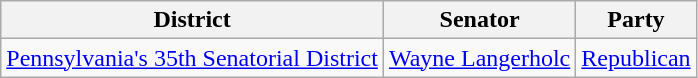<table class="wikitable">
<tr>
<th>District</th>
<th>Senator</th>
<th>Party</th>
</tr>
<tr>
<td><a href='#'>Pennsylvania's 35th Senatorial District</a></td>
<td><a href='#'>Wayne Langerholc</a></td>
<td><a href='#'>Republican</a></td>
</tr>
</table>
